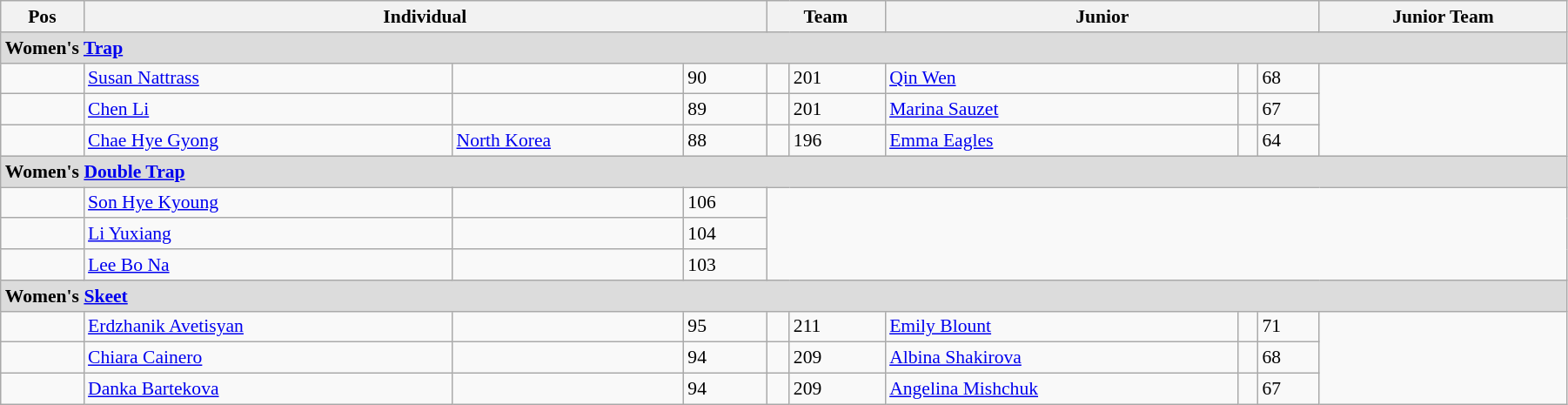<table class=wikitable style="width:95%; font-size: 90%;">
<tr>
<th>Pos</th>
<th colspan=3>Individual</th>
<th colspan=2>Team</th>
<th colspan=3>Junior</th>
<th colspan=3>Junior Team</th>
</tr>
<tr>
<td colspan=11 style="background:#dcdcdc"><strong>Women's <a href='#'>Trap</a></strong></td>
</tr>
<tr>
<td></td>
<td><a href='#'>Susan Nattrass</a></td>
<td></td>
<td>90</td>
<td></td>
<td>201</td>
<td><a href='#'>Qin Wen</a></td>
<td></td>
<td>68</td>
</tr>
<tr>
<td></td>
<td><a href='#'>Chen Li</a></td>
<td></td>
<td>89</td>
<td></td>
<td>201</td>
<td><a href='#'>Marina Sauzet</a></td>
<td></td>
<td>67</td>
</tr>
<tr>
<td></td>
<td><a href='#'>Chae Hye Gyong</a></td>
<td> <a href='#'>North Korea</a></td>
<td>88</td>
<td></td>
<td>196</td>
<td><a href='#'>Emma Eagles</a></td>
<td></td>
<td>64</td>
</tr>
<tr>
<td colspan=11 style="background:#dcdcdc"><strong>Women's <a href='#'>Double Trap</a></strong></td>
</tr>
<tr>
<td></td>
<td><a href='#'>Son Hye Kyoung</a></td>
<td></td>
<td>106</td>
</tr>
<tr>
<td></td>
<td><a href='#'>Li Yuxiang</a></td>
<td></td>
<td>104</td>
</tr>
<tr>
<td></td>
<td><a href='#'>Lee Bo Na</a></td>
<td></td>
<td>103</td>
</tr>
<tr>
<td colspan=11 style="background:#dcdcdc"><strong>Women's <a href='#'>Skeet</a></strong></td>
</tr>
<tr>
<td></td>
<td><a href='#'>Erdzhanik Avetisyan</a></td>
<td></td>
<td>95</td>
<td></td>
<td>211</td>
<td><a href='#'>Emily Blount</a></td>
<td></td>
<td>71</td>
</tr>
<tr>
<td></td>
<td><a href='#'>Chiara Cainero</a></td>
<td></td>
<td>94</td>
<td></td>
<td>209</td>
<td><a href='#'>Albina Shakirova</a></td>
<td></td>
<td>68</td>
</tr>
<tr>
<td></td>
<td><a href='#'>Danka Bartekova</a></td>
<td></td>
<td>94</td>
<td></td>
<td>209</td>
<td><a href='#'>Angelina Mishchuk</a></td>
<td></td>
<td>67</td>
</tr>
</table>
